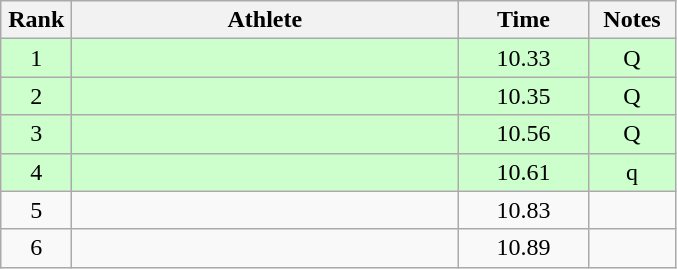<table class="wikitable" style="text-align:center">
<tr>
<th width=40>Rank</th>
<th width=250>Athlete</th>
<th width=80>Time</th>
<th width=50>Notes</th>
</tr>
<tr bgcolor="ccffcc">
<td>1</td>
<td align=left></td>
<td>10.33</td>
<td>Q</td>
</tr>
<tr bgcolor="ccffcc">
<td>2</td>
<td align=left></td>
<td>10.35</td>
<td>Q</td>
</tr>
<tr bgcolor="ccffcc">
<td>3</td>
<td align=left></td>
<td>10.56</td>
<td>Q</td>
</tr>
<tr bgcolor="ccffcc">
<td>4</td>
<td align=left></td>
<td>10.61</td>
<td>q</td>
</tr>
<tr>
<td>5</td>
<td align=left></td>
<td>10.83</td>
<td></td>
</tr>
<tr>
<td>6</td>
<td align=left></td>
<td>10.89</td>
<td></td>
</tr>
</table>
